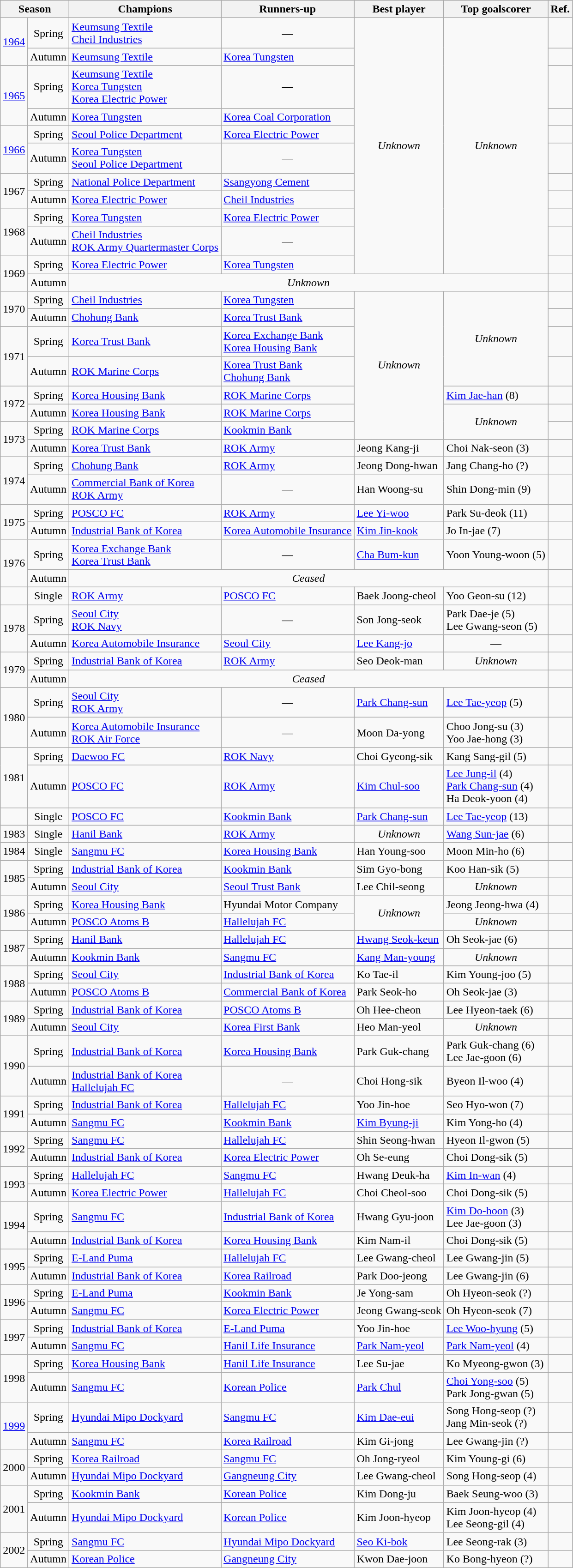<table class="wikitable">
<tr>
<th colspan="2">Season</th>
<th>Champions</th>
<th>Runners-up</th>
<th>Best player</th>
<th>Top goalscorer</th>
<th>Ref.</th>
</tr>
<tr>
<td rowspan=2 style="text-align:center;"><a href='#'>1964</a></td>
<td align="center">Spring</td>
<td><a href='#'>Keumsung Textile</a><br><a href='#'>Cheil Industries</a></td>
<td align="center">—</td>
<td rowspan="11" align="center"><em>Unknown</em></td>
<td rowspan="11" align="center"><em>Unknown</em></td>
<td></td>
</tr>
<tr>
<td align="center">Autumn</td>
<td><a href='#'>Keumsung Textile</a></td>
<td><a href='#'>Korea Tungsten</a></td>
<td></td>
</tr>
<tr>
<td rowspan=2 style="text-align:center;"><a href='#'>1965</a></td>
<td align="center">Spring</td>
<td><a href='#'>Keumsung Textile</a><br><a href='#'>Korea Tungsten</a><br><a href='#'>Korea Electric Power</a></td>
<td align="center">—</td>
<td></td>
</tr>
<tr>
<td align="center">Autumn</td>
<td><a href='#'>Korea Tungsten</a></td>
<td><a href='#'>Korea Coal Corporation</a></td>
<td></td>
</tr>
<tr>
<td rowspan=2 style="text-align:center;"><a href='#'>1966</a></td>
<td align="center">Spring</td>
<td><a href='#'>Seoul Police Department</a></td>
<td><a href='#'>Korea Electric Power</a></td>
<td></td>
</tr>
<tr>
<td align="center">Autumn</td>
<td><a href='#'>Korea Tungsten</a><br><a href='#'>Seoul Police Department</a></td>
<td align="center">—</td>
<td></td>
</tr>
<tr>
<td rowspan=2 style="text-align:center;">1967</td>
<td align="center">Spring</td>
<td><a href='#'>National Police Department</a></td>
<td><a href='#'>Ssangyong Cement</a></td>
<td></td>
</tr>
<tr>
<td align="center">Autumn</td>
<td><a href='#'>Korea Electric Power</a></td>
<td><a href='#'>Cheil Industries</a></td>
<td></td>
</tr>
<tr>
<td rowspan=2 style="text-align:center;">1968</td>
<td align="center">Spring</td>
<td><a href='#'>Korea Tungsten</a></td>
<td><a href='#'>Korea Electric Power</a></td>
<td></td>
</tr>
<tr>
<td align="center">Autumn</td>
<td><a href='#'>Cheil Industries</a><br><a href='#'>ROK Army Quartermaster Corps</a></td>
<td align="center">—</td>
<td></td>
</tr>
<tr>
<td rowspan=2 style="text-align:center;">1969</td>
<td align="center">Spring</td>
<td><a href='#'>Korea Electric Power</a></td>
<td><a href='#'>Korea Tungsten</a></td>
<td></td>
</tr>
<tr>
<td align="center">Autumn</td>
<td colspan="4" align="center"><em>Unknown</em></td>
<td></td>
</tr>
<tr>
<td rowspan=2 style="text-align:center;">1970</td>
<td align="center">Spring</td>
<td><a href='#'>Cheil Industries</a></td>
<td><a href='#'>Korea Tungsten</a></td>
<td rowspan="7" align="center"><em>Unknown</em></td>
<td rowspan="4" align="center"><em>Unknown</em></td>
<td></td>
</tr>
<tr>
<td align="center">Autumn</td>
<td><a href='#'>Chohung Bank</a></td>
<td><a href='#'>Korea Trust Bank</a></td>
<td></td>
</tr>
<tr>
<td rowspan=2 style="text-align:center;">1971</td>
<td align="center">Spring</td>
<td><a href='#'>Korea Trust Bank</a></td>
<td><a href='#'>Korea Exchange Bank</a><br><a href='#'>Korea Housing Bank</a></td>
<td></td>
</tr>
<tr>
<td align="center">Autumn</td>
<td><a href='#'>ROK Marine Corps</a></td>
<td><a href='#'>Korea Trust Bank</a><br><a href='#'>Chohung Bank</a></td>
<td></td>
</tr>
<tr>
<td rowspan=2 style="text-align:center;">1972</td>
<td align="center">Spring</td>
<td><a href='#'>Korea Housing Bank</a></td>
<td><a href='#'>ROK Marine Corps</a></td>
<td><a href='#'>Kim Jae-han</a> (8)</td>
<td></td>
</tr>
<tr>
<td align="center">Autumn</td>
<td><a href='#'>Korea Housing Bank</a></td>
<td><a href='#'>ROK Marine Corps</a></td>
<td rowspan="2" align="center"><em>Unknown</em></td>
<td></td>
</tr>
<tr>
<td rowspan=2 style="text-align:center;">1973</td>
<td align="center">Spring</td>
<td><a href='#'>ROK Marine Corps</a></td>
<td><a href='#'>Kookmin Bank</a></td>
<td></td>
</tr>
<tr>
<td align="center">Autumn</td>
<td><a href='#'>Korea Trust Bank</a></td>
<td><a href='#'>ROK Army</a></td>
<td>Jeong Kang-ji</td>
<td>Choi Nak-seon (3)</td>
<td></td>
</tr>
<tr>
<td rowspan=2 style="text-align:center;">1974</td>
<td align="center">Spring</td>
<td><a href='#'>Chohung Bank</a></td>
<td><a href='#'>ROK Army</a></td>
<td>Jeong Dong-hwan</td>
<td>Jang Chang-ho (?)</td>
<td></td>
</tr>
<tr>
<td align="center">Autumn</td>
<td><a href='#'>Commercial Bank of Korea</a><br><a href='#'>ROK Army</a></td>
<td align="center">—</td>
<td>Han Woong-su</td>
<td>Shin Dong-min (9)</td>
<td></td>
</tr>
<tr>
<td rowspan=2 style="text-align:center;">1975</td>
<td align="center">Spring</td>
<td><a href='#'>POSCO FC</a></td>
<td><a href='#'>ROK Army</a></td>
<td><a href='#'>Lee Yi-woo</a></td>
<td>Park Su-deok (11)</td>
<td></td>
</tr>
<tr>
<td align="center">Autumn</td>
<td><a href='#'>Industrial Bank of Korea</a></td>
<td><a href='#'>Korea Automobile Insurance</a></td>
<td><a href='#'>Kim Jin-kook</a></td>
<td>Jo In-jae (7)</td>
<td></td>
</tr>
<tr>
<td rowspan=2 style="text-align:center;">1976</td>
<td align="center">Spring</td>
<td><a href='#'>Korea Exchange Bank</a><br><a href='#'>Korea Trust Bank</a></td>
<td align="center">—</td>
<td><a href='#'>Cha Bum-kun</a></td>
<td>Yoon Young-woon (5)</td>
<td></td>
</tr>
<tr>
<td align="center">Autumn</td>
<td colspan="4" align="center"><em>Ceased</em></td>
<td></td>
</tr>
<tr>
<td></td>
<td align="center">Single</td>
<td><a href='#'>ROK Army</a></td>
<td><a href='#'>POSCO FC</a></td>
<td>Baek Joong-cheol</td>
<td>Yoo Geon-su (12)</td>
<td></td>
</tr>
<tr>
<td rowspan=2 style="text-align:center;">1978</td>
<td align="center">Spring</td>
<td><a href='#'>Seoul City</a><br><a href='#'>ROK Navy</a></td>
<td align="center">—</td>
<td>Son Jong-seok</td>
<td>Park Dae-je (5)<br>Lee Gwang-seon (5)</td>
<td></td>
</tr>
<tr>
<td align="center">Autumn</td>
<td><a href='#'>Korea Automobile Insurance</a></td>
<td><a href='#'>Seoul City</a></td>
<td><a href='#'>Lee Kang-jo</a></td>
<td align="center">—</td>
<td></td>
</tr>
<tr>
<td rowspan=2 style="text-align:center;">1979</td>
<td align="center">Spring</td>
<td><a href='#'>Industrial Bank of Korea</a></td>
<td><a href='#'>ROK Army</a></td>
<td>Seo Deok-man</td>
<td align="center"><em>Unknown</em></td>
<td></td>
</tr>
<tr>
<td align="center">Autumn</td>
<td colspan="4" align="center"><em>Ceased</em></td>
<td></td>
</tr>
<tr>
<td rowspan=2 style="text-align:center;">1980</td>
<td align="center">Spring</td>
<td><a href='#'>Seoul City</a><br><a href='#'>ROK Army</a></td>
<td align="center">—</td>
<td><a href='#'>Park Chang-sun</a></td>
<td><a href='#'>Lee Tae-yeop</a> (5)</td>
<td></td>
</tr>
<tr>
<td align="center">Autumn</td>
<td><a href='#'>Korea Automobile Insurance</a><br><a href='#'>ROK Air Force</a></td>
<td align="center">—</td>
<td>Moon Da-yong</td>
<td>Choo Jong-su (3)<br>Yoo Jae-hong (3)</td>
<td></td>
</tr>
<tr>
<td rowspan=2 style="text-align:center;">1981</td>
<td align="center">Spring</td>
<td><a href='#'>Daewoo FC</a></td>
<td><a href='#'>ROK Navy</a></td>
<td>Choi Gyeong-sik</td>
<td>Kang Sang-gil (5)</td>
<td></td>
</tr>
<tr>
<td align="center">Autumn</td>
<td><a href='#'>POSCO FC</a></td>
<td><a href='#'>ROK Army</a></td>
<td><a href='#'>Kim Chul-soo</a></td>
<td><a href='#'>Lee Jung-il</a> (4)<br><a href='#'>Park Chang-sun</a> (4)<br>Ha Deok-yoon (4)</td>
<td></td>
</tr>
<tr>
<td></td>
<td align="center">Single</td>
<td><a href='#'>POSCO FC</a></td>
<td><a href='#'>Kookmin Bank</a></td>
<td><a href='#'>Park Chang-sun</a></td>
<td><a href='#'>Lee Tae-yeop</a> (13)</td>
<td></td>
</tr>
<tr>
<td align="center">1983</td>
<td align="center">Single</td>
<td><a href='#'>Hanil Bank</a></td>
<td><a href='#'>ROK Army</a></td>
<td align="center"><em>Unknown</em></td>
<td><a href='#'>Wang Sun-jae</a> (6)</td>
<td></td>
</tr>
<tr>
<td align="center">1984</td>
<td align="center">Single</td>
<td><a href='#'>Sangmu FC</a></td>
<td><a href='#'>Korea Housing Bank</a></td>
<td>Han Young-soo</td>
<td>Moon Min-ho (6)</td>
<td></td>
</tr>
<tr>
<td align="center" rowspan="2">1985</td>
<td align="center">Spring</td>
<td><a href='#'>Industrial Bank of Korea</a></td>
<td><a href='#'>Kookmin Bank</a></td>
<td>Sim Gyo-bong</td>
<td>Koo Han-sik (5)</td>
<td></td>
</tr>
<tr>
<td align="center">Autumn</td>
<td><a href='#'>Seoul City</a></td>
<td><a href='#'>Seoul Trust Bank</a></td>
<td>Lee Chil-seong</td>
<td align="center"><em>Unknown</em></td>
<td></td>
</tr>
<tr>
<td align="center" rowspan="2">1986</td>
<td align="center">Spring</td>
<td><a href='#'>Korea Housing Bank</a></td>
<td>Hyundai Motor Company</td>
<td rowspan="2" align="center"><em>Unknown</em></td>
<td>Jeong Jeong-hwa (4)</td>
<td></td>
</tr>
<tr>
<td align="center">Autumn</td>
<td><a href='#'>POSCO Atoms B</a></td>
<td><a href='#'>Hallelujah FC</a></td>
<td align="center"><em>Unknown</em></td>
<td></td>
</tr>
<tr>
<td align="center" rowspan="2">1987</td>
<td align="center">Spring</td>
<td><a href='#'>Hanil Bank</a></td>
<td><a href='#'>Hallelujah FC</a></td>
<td><a href='#'>Hwang Seok-keun</a></td>
<td>Oh Seok-jae (6)</td>
<td></td>
</tr>
<tr>
<td align="center">Autumn</td>
<td><a href='#'>Kookmin Bank</a></td>
<td><a href='#'>Sangmu FC</a></td>
<td><a href='#'>Kang Man-young</a></td>
<td align="center"><em>Unknown</em></td>
<td></td>
</tr>
<tr>
<td align="center" rowspan="2">1988</td>
<td align="center">Spring</td>
<td><a href='#'>Seoul City</a></td>
<td><a href='#'>Industrial Bank of Korea</a></td>
<td>Ko Tae-il</td>
<td>Kim Young-joo (5)</td>
<td></td>
</tr>
<tr>
<td align="center">Autumn</td>
<td><a href='#'>POSCO Atoms B</a></td>
<td><a href='#'>Commercial Bank of Korea</a></td>
<td>Park Seok-ho</td>
<td>Oh Seok-jae (3)</td>
<td></td>
</tr>
<tr>
<td align="center" rowspan="2">1989</td>
<td align="center">Spring</td>
<td><a href='#'>Industrial Bank of Korea</a></td>
<td><a href='#'>POSCO Atoms B</a></td>
<td>Oh Hee-cheon</td>
<td>Lee Hyeon-taek (6)</td>
<td></td>
</tr>
<tr>
<td align="center">Autumn</td>
<td><a href='#'>Seoul City</a></td>
<td><a href='#'>Korea First Bank</a></td>
<td>Heo Man-yeol</td>
<td align="center"><em>Unknown</em></td>
<td></td>
</tr>
<tr>
<td align="center" rowspan="2">1990</td>
<td align="center">Spring</td>
<td><a href='#'>Industrial Bank of Korea</a></td>
<td><a href='#'>Korea Housing Bank</a></td>
<td>Park Guk-chang</td>
<td>Park Guk-chang (6)<br>Lee Jae-goon (6)</td>
<td></td>
</tr>
<tr>
<td align="center">Autumn</td>
<td><a href='#'>Industrial Bank of Korea</a><br><a href='#'>Hallelujah FC</a></td>
<td align="center">—</td>
<td>Choi Hong-sik</td>
<td>Byeon Il-woo (4)</td>
<td></td>
</tr>
<tr>
<td align="center" rowspan="2">1991</td>
<td align="center">Spring</td>
<td><a href='#'>Industrial Bank of Korea</a></td>
<td><a href='#'>Hallelujah FC</a></td>
<td>Yoo Jin-hoe</td>
<td>Seo Hyo-won (7)</td>
<td></td>
</tr>
<tr>
<td align="center">Autumn</td>
<td><a href='#'>Sangmu FC</a></td>
<td><a href='#'>Kookmin Bank</a></td>
<td><a href='#'>Kim Byung-ji</a></td>
<td>Kim Yong-ho (4)</td>
<td></td>
</tr>
<tr>
<td align="center" rowspan="2">1992</td>
<td align="center">Spring</td>
<td><a href='#'>Sangmu FC</a></td>
<td><a href='#'>Hallelujah FC</a></td>
<td>Shin Seong-hwan</td>
<td>Hyeon Il-gwon (5)</td>
<td></td>
</tr>
<tr>
<td align="center">Autumn</td>
<td><a href='#'>Industrial Bank of Korea</a></td>
<td><a href='#'>Korea Electric Power</a></td>
<td>Oh Se-eung</td>
<td>Choi Dong-sik (5)</td>
<td></td>
</tr>
<tr>
<td align="center" rowspan="2">1993</td>
<td align="center">Spring</td>
<td><a href='#'>Hallelujah FC</a></td>
<td><a href='#'>Sangmu FC</a></td>
<td>Hwang Deuk-ha</td>
<td><a href='#'>Kim In-wan</a> (4)</td>
<td></td>
</tr>
<tr>
<td align="center">Autumn</td>
<td><a href='#'>Korea Electric Power</a></td>
<td><a href='#'>Hallelujah FC</a></td>
<td>Choi Cheol-soo</td>
<td>Choi Dong-sik (5)</td>
<td></td>
</tr>
<tr>
<td align="center" rowspan="2">1994</td>
<td align="center">Spring</td>
<td><a href='#'>Sangmu FC</a></td>
<td><a href='#'>Industrial Bank of Korea</a></td>
<td>Hwang Gyu-joon</td>
<td><a href='#'>Kim Do-hoon</a> (3)<br>Lee Jae-goon (3)</td>
<td></td>
</tr>
<tr>
<td align="center">Autumn</td>
<td><a href='#'>Industrial Bank of Korea</a></td>
<td><a href='#'>Korea Housing Bank</a></td>
<td>Kim Nam-il</td>
<td>Choi Dong-sik (5)</td>
<td></td>
</tr>
<tr>
<td align="center" rowspan="2">1995</td>
<td align="center">Spring</td>
<td><a href='#'>E-Land Puma</a></td>
<td><a href='#'>Hallelujah FC</a></td>
<td>Lee Gwang-cheol</td>
<td>Lee Gwang-jin (5)</td>
<td></td>
</tr>
<tr>
<td align="center">Autumn</td>
<td><a href='#'>Industrial Bank of Korea</a></td>
<td><a href='#'>Korea Railroad</a></td>
<td>Park Doo-jeong</td>
<td>Lee Gwang-jin (6)</td>
<td></td>
</tr>
<tr>
<td align="center" rowspan="2">1996</td>
<td align="center">Spring</td>
<td><a href='#'>E-Land Puma</a></td>
<td><a href='#'>Kookmin Bank</a></td>
<td>Je Yong-sam</td>
<td>Oh Hyeon-seok (?)</td>
<td></td>
</tr>
<tr>
<td align="center">Autumn</td>
<td><a href='#'>Sangmu FC</a></td>
<td><a href='#'>Korea Electric Power</a></td>
<td>Jeong Gwang-seok</td>
<td>Oh Hyeon-seok (7)</td>
<td></td>
</tr>
<tr>
<td align="center" rowspan="2">1997</td>
<td align="center">Spring</td>
<td><a href='#'>Industrial Bank of Korea</a></td>
<td><a href='#'>E-Land Puma</a></td>
<td>Yoo Jin-hoe</td>
<td><a href='#'>Lee Woo-hyung</a> (5)</td>
<td></td>
</tr>
<tr>
<td align="center">Autumn</td>
<td><a href='#'>Sangmu FC</a></td>
<td><a href='#'>Hanil Life Insurance</a></td>
<td><a href='#'>Park Nam-yeol</a></td>
<td><a href='#'>Park Nam-yeol</a> (4)</td>
<td></td>
</tr>
<tr>
<td align="center" rowspan="2">1998</td>
<td align="center">Spring</td>
<td><a href='#'>Korea Housing Bank</a></td>
<td><a href='#'>Hanil Life Insurance</a></td>
<td>Lee Su-jae</td>
<td>Ko Myeong-gwon (3)</td>
<td></td>
</tr>
<tr>
<td align="center">Autumn</td>
<td><a href='#'>Sangmu FC</a></td>
<td><a href='#'>Korean Police</a></td>
<td><a href='#'>Park Chul</a></td>
<td><a href='#'>Choi Yong-soo</a> (5)<br>Park Jong-gwan (5)</td>
<td></td>
</tr>
<tr>
<td align="center" rowspan="2"><a href='#'>1999</a></td>
<td align="center">Spring</td>
<td><a href='#'>Hyundai Mipo Dockyard</a></td>
<td><a href='#'>Sangmu FC</a></td>
<td><a href='#'>Kim Dae-eui</a></td>
<td>Song Hong-seop (?)<br>Jang Min-seok (?)</td>
<td></td>
</tr>
<tr>
<td align="center">Autumn</td>
<td><a href='#'>Sangmu FC</a></td>
<td><a href='#'>Korea Railroad</a></td>
<td>Kim Gi-jong</td>
<td>Lee Gwang-jin (?)</td>
<td></td>
</tr>
<tr>
<td align="center" rowspan="2">2000</td>
<td align="center">Spring</td>
<td><a href='#'>Korea Railroad</a></td>
<td><a href='#'>Sangmu FC</a></td>
<td>Oh Jong-ryeol</td>
<td>Kim Young-gi (6)</td>
<td></td>
</tr>
<tr>
<td align="center">Autumn</td>
<td><a href='#'>Hyundai Mipo Dockyard</a></td>
<td><a href='#'>Gangneung City</a></td>
<td>Lee Gwang-cheol</td>
<td>Song Hong-seop (4)</td>
<td></td>
</tr>
<tr>
<td align="center" rowspan="2">2001</td>
<td align="center">Spring</td>
<td><a href='#'>Kookmin Bank</a></td>
<td><a href='#'>Korean Police</a></td>
<td>Kim Dong-ju</td>
<td>Baek Seung-woo (3)</td>
<td></td>
</tr>
<tr>
<td align="center">Autumn</td>
<td><a href='#'>Hyundai Mipo Dockyard</a></td>
<td><a href='#'>Korean Police</a></td>
<td>Kim Joon-hyeop</td>
<td>Kim Joon-hyeop (4)<br>Lee Seong-gil (4)</td>
<td></td>
</tr>
<tr>
<td align="center" rowspan="2">2002</td>
<td align="center">Spring</td>
<td><a href='#'>Sangmu FC</a></td>
<td><a href='#'>Hyundai Mipo Dockyard</a></td>
<td><a href='#'>Seo Ki-bok</a></td>
<td>Lee Seong-rak (3)</td>
<td></td>
</tr>
<tr>
<td align="center">Autumn</td>
<td><a href='#'>Korean Police</a></td>
<td><a href='#'>Gangneung City</a></td>
<td>Kwon Dae-joon</td>
<td>Ko Bong-hyeon (?)</td>
<td></td>
</tr>
</table>
